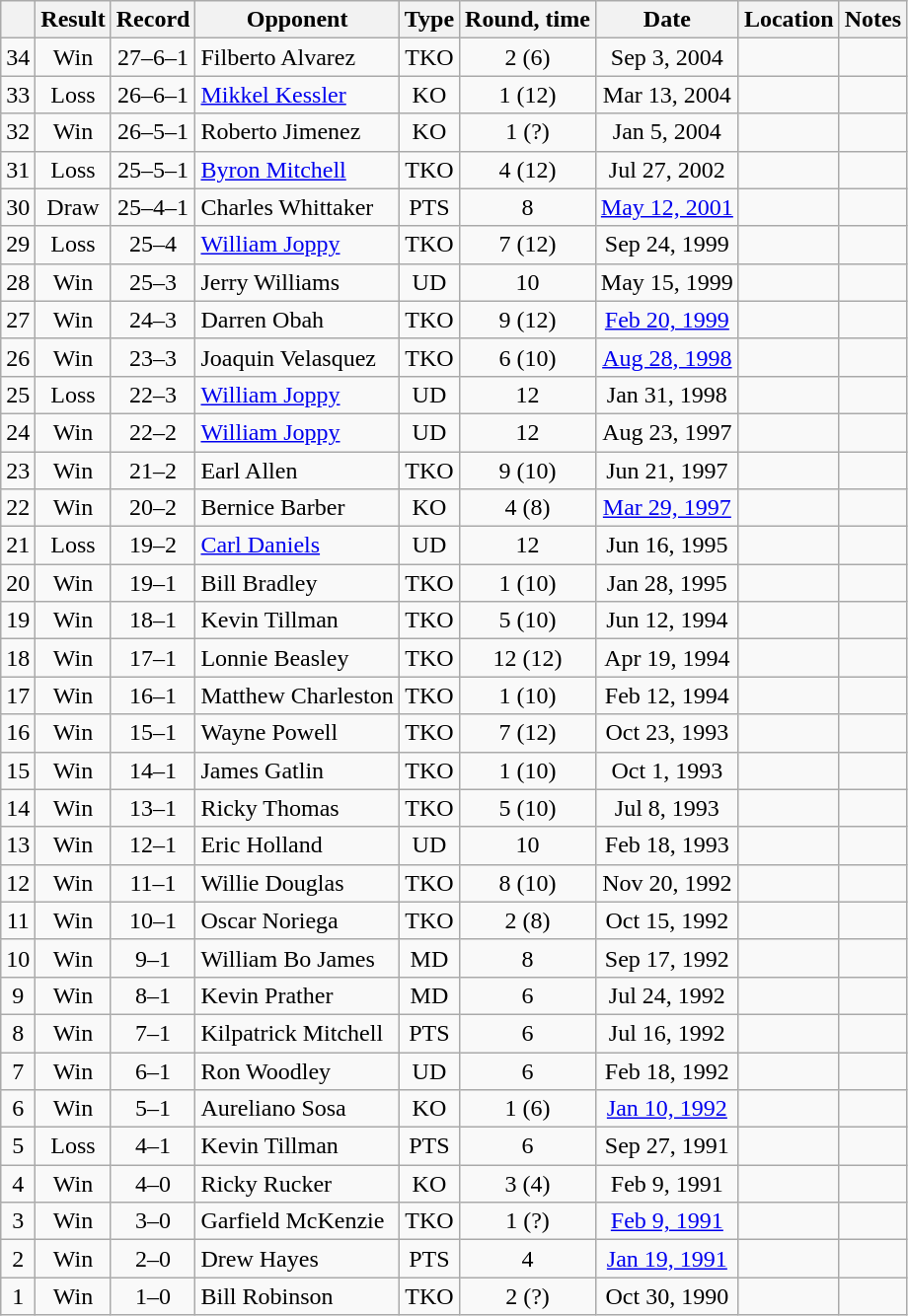<table class=wikitable style=text-align:center>
<tr>
<th></th>
<th>Result</th>
<th>Record</th>
<th>Opponent</th>
<th>Type</th>
<th>Round, time</th>
<th>Date</th>
<th>Location</th>
<th>Notes</th>
</tr>
<tr>
<td>34</td>
<td>Win</td>
<td>27–6–1</td>
<td align=left>Filberto Alvarez</td>
<td>TKO</td>
<td>2 (6)</td>
<td>Sep 3, 2004</td>
<td align=left></td>
<td align=left></td>
</tr>
<tr>
<td>33</td>
<td>Loss</td>
<td>26–6–1</td>
<td align=left><a href='#'>Mikkel Kessler</a></td>
<td>KO</td>
<td>1 (12)</td>
<td>Mar 13, 2004</td>
<td align=left></td>
<td align=left></td>
</tr>
<tr>
<td>32</td>
<td>Win</td>
<td>26–5–1</td>
<td align=left>Roberto Jimenez</td>
<td>KO</td>
<td>1 (?)</td>
<td>Jan 5, 2004</td>
<td align=left></td>
<td align=left></td>
</tr>
<tr>
<td>31</td>
<td>Loss</td>
<td>25–5–1</td>
<td align=left><a href='#'>Byron Mitchell</a></td>
<td>TKO</td>
<td>4 (12)</td>
<td>Jul 27, 2002</td>
<td align=left></td>
<td align=left></td>
</tr>
<tr>
<td>30</td>
<td>Draw</td>
<td>25–4–1</td>
<td align=left>Charles Whittaker</td>
<td>PTS</td>
<td>8</td>
<td><a href='#'>May 12, 2001</a></td>
<td align=left></td>
<td align=left></td>
</tr>
<tr>
<td>29</td>
<td>Loss</td>
<td>25–4</td>
<td align=left><a href='#'>William Joppy</a></td>
<td>TKO</td>
<td>7 (12)</td>
<td>Sep 24, 1999</td>
<td align=left></td>
<td align=left></td>
</tr>
<tr>
<td>28</td>
<td>Win</td>
<td>25–3</td>
<td align=left>Jerry Williams</td>
<td>UD</td>
<td>10</td>
<td>May 15, 1999</td>
<td align=left></td>
<td align=left></td>
</tr>
<tr>
<td>27</td>
<td>Win</td>
<td>24–3</td>
<td align=left>Darren Obah</td>
<td>TKO</td>
<td>9 (12)</td>
<td><a href='#'>Feb 20, 1999</a></td>
<td align=left></td>
<td align=left></td>
</tr>
<tr>
<td>26</td>
<td>Win</td>
<td>23–3</td>
<td align=left>Joaquin Velasquez</td>
<td>TKO</td>
<td>6 (10)</td>
<td><a href='#'>Aug 28, 1998</a></td>
<td align=left></td>
<td align=left></td>
</tr>
<tr>
<td>25</td>
<td>Loss</td>
<td>22–3</td>
<td align=left><a href='#'>William Joppy</a></td>
<td>UD</td>
<td>12</td>
<td>Jan 31, 1998</td>
<td align=left></td>
<td align=left></td>
</tr>
<tr>
<td>24</td>
<td>Win</td>
<td>22–2</td>
<td align=left><a href='#'>William Joppy</a></td>
<td>UD</td>
<td>12</td>
<td>Aug 23, 1997</td>
<td align=left></td>
<td align=left></td>
</tr>
<tr>
<td>23</td>
<td>Win</td>
<td>21–2</td>
<td align=left>Earl Allen</td>
<td>TKO</td>
<td>9 (10)</td>
<td>Jun 21, 1997</td>
<td align=left></td>
<td align=left></td>
</tr>
<tr>
<td>22</td>
<td>Win</td>
<td>20–2</td>
<td align=left>Bernice Barber</td>
<td>KO</td>
<td>4 (8)</td>
<td><a href='#'>Mar 29, 1997</a></td>
<td align=left></td>
<td align=left></td>
</tr>
<tr>
<td>21</td>
<td>Loss</td>
<td>19–2</td>
<td align=left><a href='#'>Carl Daniels</a></td>
<td>UD</td>
<td>12</td>
<td>Jun 16, 1995</td>
<td align=left></td>
<td align=left></td>
</tr>
<tr>
<td>20</td>
<td>Win</td>
<td>19–1</td>
<td align=left>Bill Bradley</td>
<td>TKO</td>
<td>1 (10)</td>
<td>Jan 28, 1995</td>
<td align=left></td>
<td align=left></td>
</tr>
<tr>
<td>19</td>
<td>Win</td>
<td>18–1</td>
<td align=left>Kevin Tillman</td>
<td>TKO</td>
<td>5 (10)</td>
<td>Jun 12, 1994</td>
<td align=left></td>
<td align=left></td>
</tr>
<tr>
<td>18</td>
<td>Win</td>
<td>17–1</td>
<td align=left>Lonnie Beasley</td>
<td>TKO</td>
<td>12 (12)</td>
<td>Apr 19, 1994</td>
<td align=left></td>
<td align=left></td>
</tr>
<tr>
<td>17</td>
<td>Win</td>
<td>16–1</td>
<td align=left>Matthew Charleston</td>
<td>TKO</td>
<td>1 (10)</td>
<td>Feb 12, 1994</td>
<td align=left></td>
<td align=left></td>
</tr>
<tr>
<td>16</td>
<td>Win</td>
<td>15–1</td>
<td align=left>Wayne Powell</td>
<td>TKO</td>
<td>7 (12)</td>
<td>Oct 23, 1993</td>
<td align=left></td>
<td align=left></td>
</tr>
<tr>
<td>15</td>
<td>Win</td>
<td>14–1</td>
<td align=left>James Gatlin</td>
<td>TKO</td>
<td>1 (10)</td>
<td>Oct 1, 1993</td>
<td align=left></td>
<td align=left></td>
</tr>
<tr>
<td>14</td>
<td>Win</td>
<td>13–1</td>
<td align=left>Ricky Thomas</td>
<td>TKO</td>
<td>5 (10)</td>
<td>Jul 8, 1993</td>
<td align=left></td>
<td align=left></td>
</tr>
<tr>
<td>13</td>
<td>Win</td>
<td>12–1</td>
<td align=left>Eric Holland</td>
<td>UD</td>
<td>10</td>
<td>Feb 18, 1993</td>
<td align=left></td>
<td align=left></td>
</tr>
<tr>
<td>12</td>
<td>Win</td>
<td>11–1</td>
<td align=left>Willie Douglas</td>
<td>TKO</td>
<td>8 (10)</td>
<td>Nov 20, 1992</td>
<td align=left></td>
<td align=left></td>
</tr>
<tr>
<td>11</td>
<td>Win</td>
<td>10–1</td>
<td align=left>Oscar Noriega</td>
<td>TKO</td>
<td>2 (8)</td>
<td>Oct 15, 1992</td>
<td align=left></td>
<td align=left></td>
</tr>
<tr>
<td>10</td>
<td>Win</td>
<td>9–1</td>
<td align=left>William Bo James</td>
<td>MD</td>
<td>8</td>
<td>Sep 17, 1992</td>
<td align=left></td>
<td align=left></td>
</tr>
<tr>
<td>9</td>
<td>Win</td>
<td>8–1</td>
<td align=left>Kevin Prather</td>
<td>MD</td>
<td>6</td>
<td>Jul 24, 1992</td>
<td align=left></td>
<td align=left></td>
</tr>
<tr>
<td>8</td>
<td>Win</td>
<td>7–1</td>
<td align=left>Kilpatrick Mitchell</td>
<td>PTS</td>
<td>6</td>
<td>Jul 16, 1992</td>
<td align=left></td>
<td align=left></td>
</tr>
<tr>
<td>7</td>
<td>Win</td>
<td>6–1</td>
<td align=left>Ron Woodley</td>
<td>UD</td>
<td>6</td>
<td>Feb 18, 1992</td>
<td align=left></td>
<td align=left></td>
</tr>
<tr>
<td>6</td>
<td>Win</td>
<td>5–1</td>
<td align=left>Aureliano Sosa</td>
<td>KO</td>
<td>1 (6)</td>
<td><a href='#'>Jan 10, 1992</a></td>
<td align=left></td>
<td align=left></td>
</tr>
<tr>
<td>5</td>
<td>Loss</td>
<td>4–1</td>
<td align=left>Kevin Tillman</td>
<td>PTS</td>
<td>6</td>
<td>Sep 27, 1991</td>
<td align=left></td>
<td align=left></td>
</tr>
<tr>
<td>4</td>
<td>Win</td>
<td>4–0</td>
<td align=left>Ricky Rucker</td>
<td>KO</td>
<td>3 (4)</td>
<td>Feb 9, 1991</td>
<td align=left></td>
<td align=left></td>
</tr>
<tr>
<td>3</td>
<td>Win</td>
<td>3–0</td>
<td align=left>Garfield McKenzie</td>
<td>TKO</td>
<td>1 (?)</td>
<td><a href='#'>Feb 9, 1991</a></td>
<td align=left></td>
<td align=left></td>
</tr>
<tr>
<td>2</td>
<td>Win</td>
<td>2–0</td>
<td align=left>Drew Hayes</td>
<td>PTS</td>
<td>4</td>
<td><a href='#'>Jan 19, 1991</a></td>
<td align=left></td>
<td align=left></td>
</tr>
<tr>
<td>1</td>
<td>Win</td>
<td>1–0</td>
<td align=left>Bill Robinson</td>
<td>TKO</td>
<td>2 (?)</td>
<td>Oct 30, 1990</td>
<td align=left></td>
<td align=left></td>
</tr>
</table>
